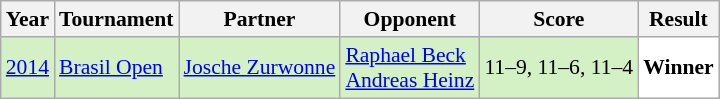<table class="sortable wikitable" style="font-size: 90%;">
<tr>
<th>Year</th>
<th>Tournament</th>
<th>Partner</th>
<th>Opponent</th>
<th>Score</th>
<th>Result</th>
</tr>
<tr style="background:#D4F1C5">
<td align="center"><a href='#'>2014</a></td>
<td align="left"><a href='#'>Brasil Open</a></td>
<td align="left"> <a href='#'>Josche Zurwonne</a></td>
<td align="left"> <a href='#'>Raphael Beck</a><br> <a href='#'>Andreas Heinz</a></td>
<td align="left">11–9, 11–6, 11–4</td>
<td style="text-align:left; background:white"> <strong>Winner</strong></td>
</tr>
</table>
